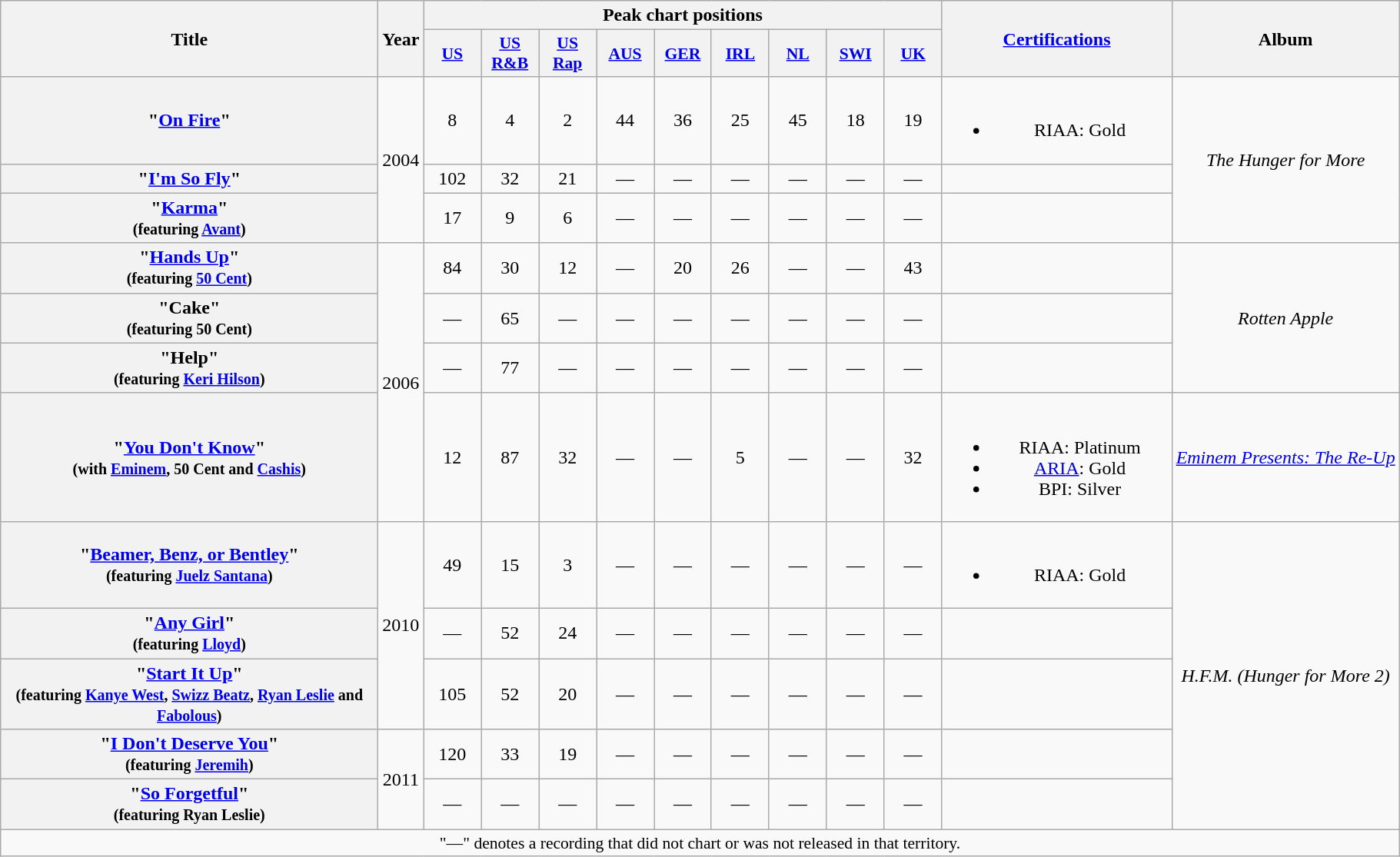<table class="wikitable plainrowheaders" style="text-align:center;">
<tr>
<th scope="col" rowspan="2" style="width:20em;">Title</th>
<th scope="col" rowspan="2">Year</th>
<th scope="col" colspan="9">Peak chart positions</th>
<th scope="col" rowspan="2" style="width:12em;"><a href='#'>Certifications</a></th>
<th scope="col" rowspan="2">Album</th>
</tr>
<tr>
<th style="width:3em; font-size:90%"><a href='#'>US</a><br></th>
<th style="width:3em; font-size:90%"><a href='#'>US<br>R&B</a><br></th>
<th style="width:3em; font-size:90%"><a href='#'>US<br>Rap</a><br></th>
<th style="width:3em; font-size:90%"><a href='#'>AUS</a><br></th>
<th style="width:3em; font-size:90%"><a href='#'>GER</a><br></th>
<th style="width:3em; font-size:90%"><a href='#'>IRL</a><br></th>
<th style="width:3em; font-size:90%"><a href='#'>NL</a><br></th>
<th style="width:3em; font-size:90%"><a href='#'>SWI</a><br></th>
<th style="width:3em; font-size:90%"><a href='#'>UK</a><br></th>
</tr>
<tr>
<th scope="row">"<a href='#'>On Fire</a>"</th>
<td rowspan="3">2004</td>
<td>8</td>
<td>4</td>
<td>2</td>
<td>44</td>
<td>36</td>
<td>25</td>
<td>45</td>
<td>18</td>
<td>19</td>
<td><br><ul><li>RIAA: Gold</li></ul></td>
<td rowspan="3"><em>The Hunger for More</em></td>
</tr>
<tr>
<th scope="row">"<a href='#'>I'm So Fly</a>"</th>
<td>102</td>
<td>32</td>
<td>21</td>
<td>—</td>
<td>—</td>
<td>—</td>
<td>—</td>
<td>—</td>
<td>—</td>
<td></td>
</tr>
<tr>
<th scope="row">"<a href='#'>Karma</a>"<br><small>(featuring <a href='#'>Avant</a>)</small></th>
<td>17</td>
<td>9</td>
<td>6</td>
<td>—</td>
<td>—</td>
<td>—</td>
<td>—</td>
<td>—</td>
<td>—</td>
<td></td>
</tr>
<tr>
<th scope="row">"<a href='#'>Hands Up</a>"<br><small>(featuring <a href='#'>50 Cent</a>)</small></th>
<td rowspan="4">2006</td>
<td>84</td>
<td>30</td>
<td>12</td>
<td>—</td>
<td>20</td>
<td>26</td>
<td>—</td>
<td>—</td>
<td>43</td>
<td></td>
<td rowspan="3"><em>Rotten Apple</em></td>
</tr>
<tr>
<th scope="row">"Cake"<br><small>(featuring 50 Cent)</small></th>
<td>—</td>
<td>65</td>
<td>—</td>
<td>—</td>
<td>—</td>
<td>—</td>
<td>—</td>
<td>—</td>
<td>—</td>
<td></td>
</tr>
<tr>
<th scope="row">"Help"<br><small>(featuring <a href='#'>Keri Hilson</a>)</small></th>
<td>—</td>
<td>77</td>
<td>—</td>
<td>—</td>
<td>—</td>
<td>—</td>
<td>—</td>
<td>—</td>
<td>—</td>
<td></td>
</tr>
<tr>
<th scope="row">"<a href='#'>You Don't Know</a>"<br><small>(with <a href='#'>Eminem</a>, 50 Cent and <a href='#'>Cashis</a>)</small></th>
<td>12</td>
<td>87</td>
<td>32</td>
<td>—</td>
<td>—</td>
<td>5</td>
<td>—</td>
<td>—</td>
<td>32</td>
<td><br><ul><li>RIAA: Platinum</li><li><a href='#'>ARIA</a>: Gold</li><li>BPI: Silver</li></ul></td>
<td><em><a href='#'>Eminem Presents: The Re-Up</a></em></td>
</tr>
<tr>
<th scope="row">"<a href='#'>Beamer, Benz, or Bentley</a>"<br><small>(featuring <a href='#'>Juelz Santana</a>)</small></th>
<td rowspan="3">2010</td>
<td>49</td>
<td>15</td>
<td>3</td>
<td>—</td>
<td>—</td>
<td>—</td>
<td>—</td>
<td>—</td>
<td>—</td>
<td><br><ul><li>RIAA: Gold</li></ul></td>
<td rowspan="5"><em>H.F.M. (Hunger for More 2)</em></td>
</tr>
<tr>
<th scope="row">"<a href='#'>Any Girl</a>"<br><small>(featuring <a href='#'>Lloyd</a>)</small></th>
<td>—</td>
<td>52</td>
<td>24</td>
<td>—</td>
<td>—</td>
<td>—</td>
<td>—</td>
<td>—</td>
<td>—</td>
<td></td>
</tr>
<tr>
<th scope="row">"<a href='#'>Start It Up</a>"<br><small>(featuring <a href='#'>Kanye West</a>, <a href='#'>Swizz Beatz</a>, <a href='#'>Ryan Leslie</a> and <a href='#'>Fabolous</a>)</small></th>
<td>105</td>
<td>52</td>
<td>20</td>
<td>—</td>
<td>—</td>
<td>—</td>
<td>—</td>
<td>—</td>
<td>—</td>
<td></td>
</tr>
<tr>
<th scope="row">"<a href='#'>I Don't Deserve You</a>"<br><small>(featuring <a href='#'>Jeremih</a>)</small></th>
<td rowspan="2">2011</td>
<td>120</td>
<td>33</td>
<td>19</td>
<td>—</td>
<td>—</td>
<td>—</td>
<td>—</td>
<td>—</td>
<td>—</td>
<td></td>
</tr>
<tr>
<th scope="row">"<a href='#'>So Forgetful</a>"<br><small>(featuring Ryan Leslie)</small></th>
<td>—</td>
<td>—</td>
<td>—</td>
<td>—</td>
<td>—</td>
<td>—</td>
<td>—</td>
<td>—</td>
<td>—</td>
<td></td>
</tr>
<tr>
<td colspan="13" style="font-size:90%">"—" denotes a recording that did not chart or was not released in that territory.</td>
</tr>
</table>
